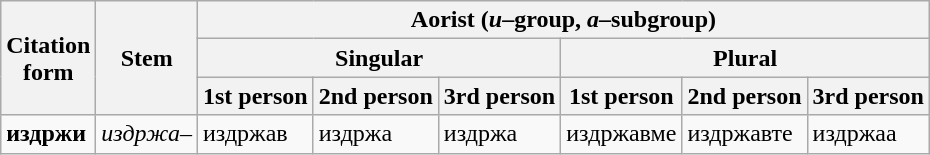<table class="wikitable">
<tr>
<th rowspan="3">Citation<br>form</th>
<th rowspan="3">Stem</th>
<th colspan="6">Aorist (<em>и</em>–group, <em>а</em>–subgroup)</th>
</tr>
<tr>
<th colspan="3">Singular</th>
<th colspan="3">Plural</th>
</tr>
<tr>
<th>1st person</th>
<th>2nd person</th>
<th>3rd person</th>
<th>1st person</th>
<th>2nd person</th>
<th>3rd person</th>
</tr>
<tr>
<td><strong>издржи</strong></td>
<td><em>издржа–</em></td>
<td>издржа<span>в</span></td>
<td>издржа</td>
<td>издржа</td>
<td>издржа<span>вме</span></td>
<td>издржа<span>вте</span></td>
<td>издржа<span>а</span></td>
</tr>
</table>
